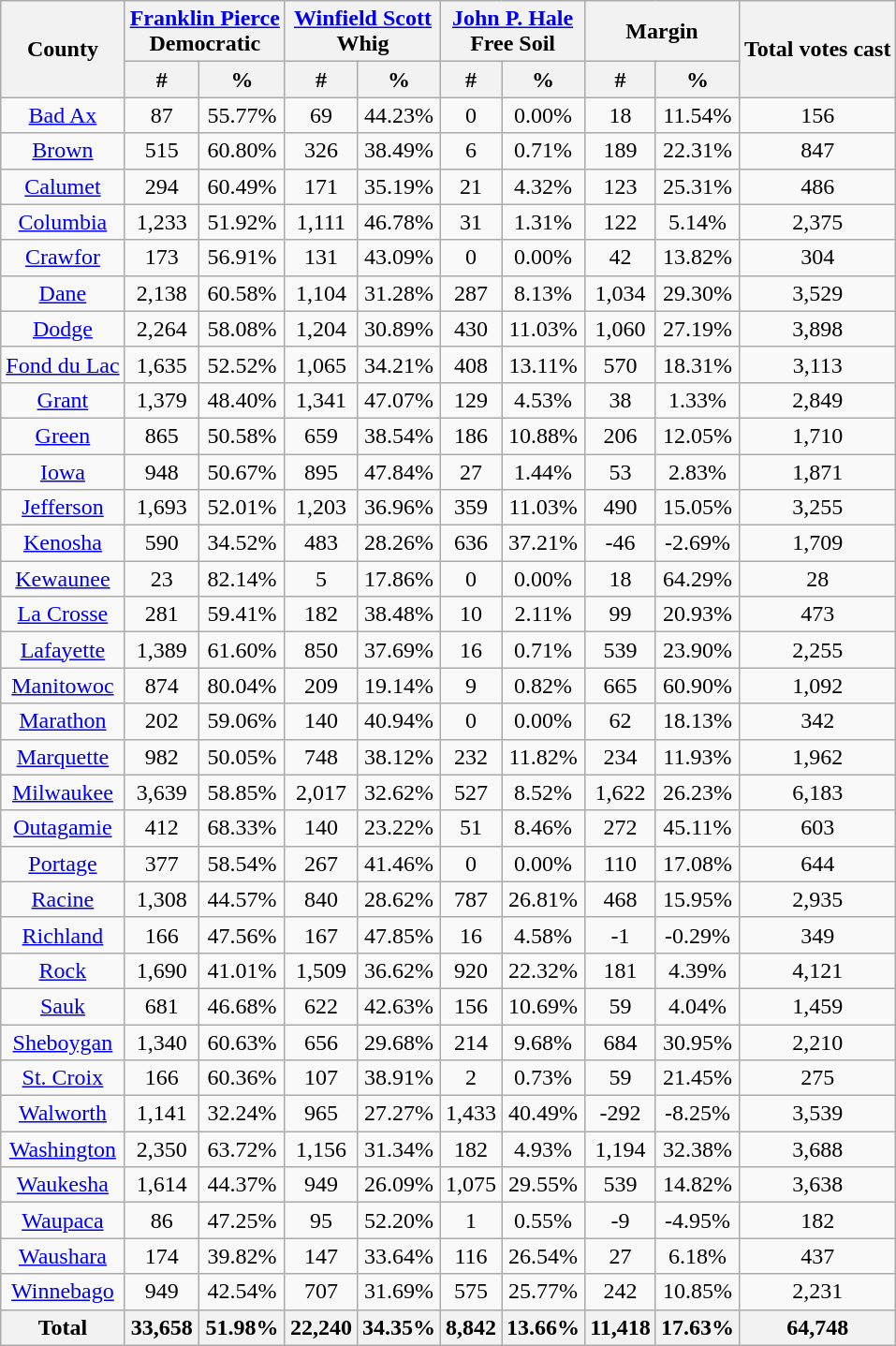<table class="wikitable sortable" style="text-align:center">
<tr>
<th rowspan="2" style="text-align:center;">County</th>
<th colspan="2" style="text-align:center;"><a href='#'>Franklin Pierce</a><br>Democratic</th>
<th colspan="2" style="text-align:center;"><a href='#'>Winfield Scott</a><br>Whig</th>
<th colspan="2" style="text-align:center;"><a href='#'>John P. Hale</a><br>Free Soil</th>
<th colspan="2" style="text-align:center;">Margin</th>
<th rowspan="2" style="text-align:center;">Total votes cast</th>
</tr>
<tr>
<th style="text-align:center;" data-sort-type="number">#</th>
<th style="text-align:center;" data-sort-type="number">%</th>
<th style="text-align:center;" data-sort-type="number">#</th>
<th style="text-align:center;" data-sort-type="number">%</th>
<th style="text-align:center;" data-sort-type="number">#</th>
<th style="text-align:center;" data-sort-type="number">%</th>
<th style="text-align:center;" data-sort-type="number">#</th>
<th style="text-align:center;" data-sort-type="number">%</th>
</tr>
<tr style="text-align:center;">
<td><a href='#'>Bad Ax</a></td>
<td>87</td>
<td>55.77%</td>
<td>69</td>
<td>44.23%</td>
<td>0</td>
<td>0.00%</td>
<td>18</td>
<td>11.54%</td>
<td>156</td>
</tr>
<tr style="text-align:center;">
<td><a href='#'>Brown</a></td>
<td>515</td>
<td>60.80%</td>
<td>326</td>
<td>38.49%</td>
<td>6</td>
<td>0.71%</td>
<td>189</td>
<td>22.31%</td>
<td>847</td>
</tr>
<tr style="text-align:center;">
<td><a href='#'>Calumet</a></td>
<td>294</td>
<td>60.49%</td>
<td>171</td>
<td>35.19%</td>
<td>21</td>
<td>4.32%</td>
<td>123</td>
<td>25.31%</td>
<td>486</td>
</tr>
<tr style="text-align:center;">
<td><a href='#'>Columbia</a></td>
<td>1,233</td>
<td>51.92%</td>
<td>1,111</td>
<td>46.78%</td>
<td>31</td>
<td>1.31%</td>
<td>122</td>
<td>5.14%</td>
<td>2,375</td>
</tr>
<tr style="text-align:center;">
<td><a href='#'>Crawfor</a></td>
<td>173</td>
<td>56.91%</td>
<td>131</td>
<td>43.09%</td>
<td>0</td>
<td>0.00%</td>
<td>42</td>
<td>13.82%</td>
<td>304</td>
</tr>
<tr style="text-align:center;">
<td><a href='#'>Dane</a></td>
<td>2,138</td>
<td>60.58%</td>
<td>1,104</td>
<td>31.28%</td>
<td>287</td>
<td>8.13%</td>
<td>1,034</td>
<td>29.30%</td>
<td>3,529</td>
</tr>
<tr style="text-align:center;">
<td><a href='#'>Dodge</a></td>
<td>2,264</td>
<td>58.08%</td>
<td>1,204</td>
<td>30.89%</td>
<td>430</td>
<td>11.03%</td>
<td>1,060</td>
<td>27.19%</td>
<td>3,898</td>
</tr>
<tr style="text-align:center;">
<td><a href='#'>Fond du Lac</a></td>
<td>1,635</td>
<td>52.52%</td>
<td>1,065</td>
<td>34.21%</td>
<td>408</td>
<td>13.11%</td>
<td>570</td>
<td>18.31%</td>
<td>3,113</td>
</tr>
<tr style="text-align:center;">
<td><a href='#'>Grant</a></td>
<td>1,379</td>
<td>48.40%</td>
<td>1,341</td>
<td>47.07%</td>
<td>129</td>
<td>4.53%</td>
<td>38</td>
<td>1.33%</td>
<td>2,849</td>
</tr>
<tr style="text-align:center;">
<td><a href='#'>Green</a></td>
<td>865</td>
<td>50.58%</td>
<td>659</td>
<td>38.54%</td>
<td>186</td>
<td>10.88%</td>
<td>206</td>
<td>12.05%</td>
<td>1,710</td>
</tr>
<tr style="text-align:center;">
<td><a href='#'>Iowa</a></td>
<td>948</td>
<td>50.67%</td>
<td>895</td>
<td>47.84%</td>
<td>27</td>
<td>1.44%</td>
<td>53</td>
<td>2.83%</td>
<td>1,871</td>
</tr>
<tr style="text-align:center;">
<td><a href='#'>Jefferson</a></td>
<td>1,693</td>
<td>52.01%</td>
<td>1,203</td>
<td>36.96%</td>
<td>359</td>
<td>11.03%</td>
<td>490</td>
<td>15.05%</td>
<td>3,255</td>
</tr>
<tr style="text-align:center;">
<td><a href='#'>Kenosha</a></td>
<td>590</td>
<td>34.52%</td>
<td>483</td>
<td>28.26%</td>
<td>636</td>
<td>37.21%</td>
<td>-46</td>
<td>-2.69%</td>
<td>1,709</td>
</tr>
<tr style="text-align:center;">
<td><a href='#'>Kewaunee</a></td>
<td>23</td>
<td>82.14%</td>
<td>5</td>
<td>17.86%</td>
<td>0</td>
<td>0.00%</td>
<td>18</td>
<td>64.29%</td>
<td>28</td>
</tr>
<tr style="text-align:center;">
<td><a href='#'>La Crosse</a></td>
<td>281</td>
<td>59.41%</td>
<td>182</td>
<td>38.48%</td>
<td>10</td>
<td>2.11%</td>
<td>99</td>
<td>20.93%</td>
<td>473</td>
</tr>
<tr style="text-align:center;">
<td><a href='#'>Lafayette</a></td>
<td>1,389</td>
<td>61.60%</td>
<td>850</td>
<td>37.69%</td>
<td>16</td>
<td>0.71%</td>
<td>539</td>
<td>23.90%</td>
<td>2,255</td>
</tr>
<tr style="text-align:center;">
<td><a href='#'>Manitowoc</a></td>
<td>874</td>
<td>80.04%</td>
<td>209</td>
<td>19.14%</td>
<td>9</td>
<td>0.82%</td>
<td>665</td>
<td>60.90%</td>
<td>1,092</td>
</tr>
<tr style="text-align:center;">
<td><a href='#'>Marathon</a></td>
<td>202</td>
<td>59.06%</td>
<td>140</td>
<td>40.94%</td>
<td>0</td>
<td>0.00%</td>
<td>62</td>
<td>18.13%</td>
<td>342</td>
</tr>
<tr style="text-align:center;">
<td><a href='#'>Marquette</a></td>
<td>982</td>
<td>50.05%</td>
<td>748</td>
<td>38.12%</td>
<td>232</td>
<td>11.82%</td>
<td>234</td>
<td>11.93%</td>
<td>1,962</td>
</tr>
<tr style="text-align:center;">
<td><a href='#'>Milwaukee</a></td>
<td>3,639</td>
<td>58.85%</td>
<td>2,017</td>
<td>32.62%</td>
<td>527</td>
<td>8.52%</td>
<td>1,622</td>
<td>26.23%</td>
<td>6,183</td>
</tr>
<tr style="text-align:center;">
<td><a href='#'>Outagamie</a></td>
<td>412</td>
<td>68.33%</td>
<td>140</td>
<td>23.22%</td>
<td>51</td>
<td>8.46%</td>
<td>272</td>
<td>45.11%</td>
<td>603</td>
</tr>
<tr style="text-align:center;">
<td><a href='#'>Portage</a></td>
<td>377</td>
<td>58.54%</td>
<td>267</td>
<td>41.46%</td>
<td>0</td>
<td>0.00%</td>
<td>110</td>
<td>17.08%</td>
<td>644</td>
</tr>
<tr style="text-align:center;">
<td><a href='#'>Racine</a></td>
<td>1,308</td>
<td>44.57%</td>
<td>840</td>
<td>28.62%</td>
<td>787</td>
<td>26.81%</td>
<td>468</td>
<td>15.95%</td>
<td>2,935</td>
</tr>
<tr style="text-align:center;">
<td><a href='#'>Richland</a></td>
<td>166</td>
<td>47.56%</td>
<td>167</td>
<td>47.85%</td>
<td>16</td>
<td>4.58%</td>
<td>-1</td>
<td>-0.29%</td>
<td>349</td>
</tr>
<tr style="text-align:center;">
<td><a href='#'>Rock</a></td>
<td>1,690</td>
<td>41.01%</td>
<td>1,509</td>
<td>36.62%</td>
<td>920</td>
<td>22.32%</td>
<td>181</td>
<td>4.39%</td>
<td>4,121</td>
</tr>
<tr style="text-align:center;">
<td><a href='#'>Sauk</a></td>
<td>681</td>
<td>46.68%</td>
<td>622</td>
<td>42.63%</td>
<td>156</td>
<td>10.69%</td>
<td>59</td>
<td>4.04%</td>
<td>1,459</td>
</tr>
<tr style="text-align:center;">
<td><a href='#'>Sheboygan</a></td>
<td>1,340</td>
<td>60.63%</td>
<td>656</td>
<td>29.68%</td>
<td>214</td>
<td>9.68%</td>
<td>684</td>
<td>30.95%</td>
<td>2,210</td>
</tr>
<tr style="text-align:center;">
<td><a href='#'>St. Croix</a></td>
<td>166</td>
<td>60.36%</td>
<td>107</td>
<td>38.91%</td>
<td>2</td>
<td>0.73%</td>
<td>59</td>
<td>21.45%</td>
<td>275</td>
</tr>
<tr style="text-align:center;">
<td><a href='#'>Walworth</a></td>
<td>1,141</td>
<td>32.24%</td>
<td>965</td>
<td>27.27%</td>
<td>1,433</td>
<td>40.49%</td>
<td>-292</td>
<td>-8.25%</td>
<td>3,539</td>
</tr>
<tr style="text-align:center;">
<td><a href='#'>Washington</a></td>
<td>2,350</td>
<td>63.72%</td>
<td>1,156</td>
<td>31.34%</td>
<td>182</td>
<td>4.93%</td>
<td>1,194</td>
<td>32.38%</td>
<td>3,688</td>
</tr>
<tr style="text-align:center;">
<td><a href='#'>Waukesha</a></td>
<td>1,614</td>
<td>44.37%</td>
<td>949</td>
<td>26.09%</td>
<td>1,075</td>
<td>29.55%</td>
<td>539</td>
<td>14.82%</td>
<td>3,638</td>
</tr>
<tr style="text-align:center;">
<td><a href='#'>Waupaca</a></td>
<td>86</td>
<td>47.25%</td>
<td>95</td>
<td>52.20%</td>
<td>1</td>
<td>0.55%</td>
<td>-9</td>
<td>-4.95%</td>
<td>182</td>
</tr>
<tr style="text-align:center;">
<td><a href='#'>Waushara</a></td>
<td>174</td>
<td>39.82%</td>
<td>147</td>
<td>33.64%</td>
<td>116</td>
<td>26.54%</td>
<td>27</td>
<td>6.18%</td>
<td>437</td>
</tr>
<tr style="text-align:center;">
<td><a href='#'>Winnebago</a></td>
<td>949</td>
<td>42.54%</td>
<td>707</td>
<td>31.69%</td>
<td>575</td>
<td>25.77%</td>
<td>242</td>
<td>10.85%</td>
<td>2,231</td>
</tr>
<tr>
<th>Total</th>
<th>33,658</th>
<th>51.98%</th>
<th>22,240</th>
<th>34.35%</th>
<th>8,842</th>
<th>13.66%</th>
<th>11,418</th>
<th>17.63%</th>
<th>64,748</th>
</tr>
</table>
